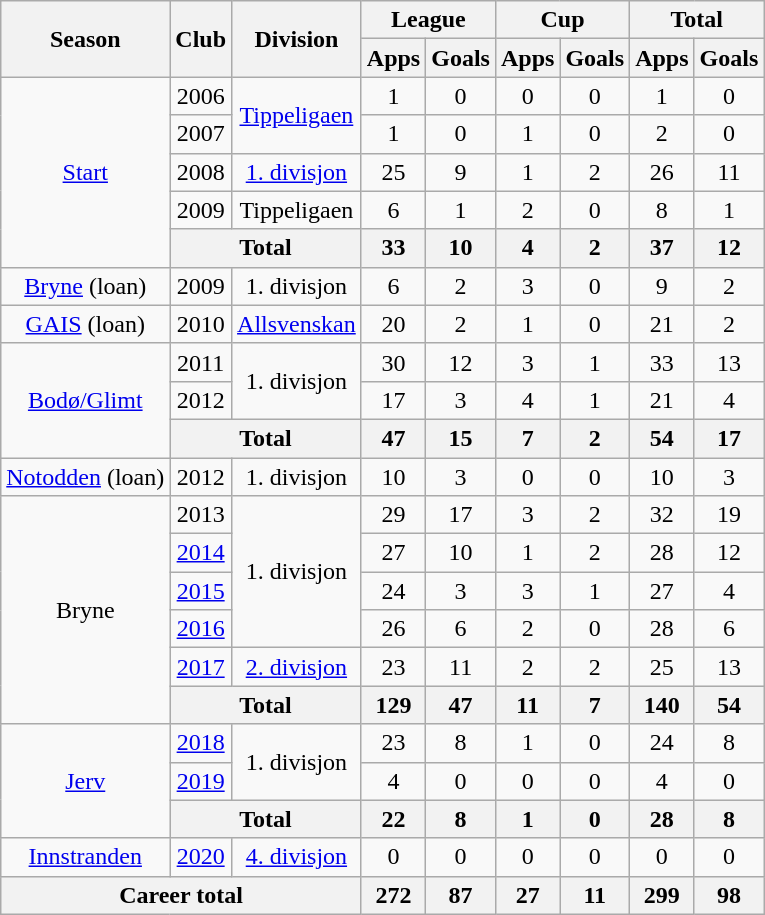<table class="wikitable" style="text-align:center">
<tr>
<th rowspan="2">Season</th>
<th rowspan="2">Club</th>
<th rowspan="2">Division</th>
<th colspan="2">League</th>
<th colspan="2">Cup</th>
<th colspan="2">Total</th>
</tr>
<tr>
<th>Apps</th>
<th>Goals</th>
<th>Apps</th>
<th>Goals</th>
<th>Apps</th>
<th>Goals</th>
</tr>
<tr>
<td rowspan="5"><a href='#'>Start</a></td>
<td>2006</td>
<td rowspan="2"><a href='#'>Tippeligaen</a></td>
<td>1</td>
<td>0</td>
<td>0</td>
<td>0</td>
<td>1</td>
<td>0</td>
</tr>
<tr>
<td>2007</td>
<td>1</td>
<td>0</td>
<td>1</td>
<td>0</td>
<td>2</td>
<td>0</td>
</tr>
<tr>
<td>2008</td>
<td><a href='#'>1. divisjon</a></td>
<td>25</td>
<td>9</td>
<td>1</td>
<td>2</td>
<td>26</td>
<td>11</td>
</tr>
<tr>
<td>2009</td>
<td>Tippeligaen</td>
<td>6</td>
<td>1</td>
<td>2</td>
<td>0</td>
<td>8</td>
<td>1</td>
</tr>
<tr>
<th colspan="2">Total</th>
<th>33</th>
<th>10</th>
<th>4</th>
<th>2</th>
<th>37</th>
<th>12</th>
</tr>
<tr>
<td><a href='#'>Bryne</a> (loan)</td>
<td>2009</td>
<td>1. divisjon</td>
<td>6</td>
<td>2</td>
<td>3</td>
<td>0</td>
<td>9</td>
<td>2</td>
</tr>
<tr>
<td><a href='#'>GAIS</a> (loan)</td>
<td>2010</td>
<td><a href='#'>Allsvenskan</a></td>
<td>20</td>
<td>2</td>
<td>1</td>
<td>0</td>
<td>21</td>
<td>2</td>
</tr>
<tr>
<td rowspan="3"><a href='#'>Bodø/Glimt</a></td>
<td>2011</td>
<td rowspan="2">1. divisjon</td>
<td>30</td>
<td>12</td>
<td>3</td>
<td>1</td>
<td>33</td>
<td>13</td>
</tr>
<tr>
<td>2012</td>
<td>17</td>
<td>3</td>
<td>4</td>
<td>1</td>
<td>21</td>
<td>4</td>
</tr>
<tr>
<th colspan="2">Total</th>
<th>47</th>
<th>15</th>
<th>7</th>
<th>2</th>
<th>54</th>
<th>17</th>
</tr>
<tr>
<td><a href='#'>Notodden</a> (loan)</td>
<td>2012</td>
<td>1. divisjon</td>
<td>10</td>
<td>3</td>
<td>0</td>
<td>0</td>
<td>10</td>
<td>3</td>
</tr>
<tr>
<td rowspan="6">Bryne</td>
<td>2013</td>
<td rowspan="4">1. divisjon</td>
<td>29</td>
<td>17</td>
<td>3</td>
<td>2</td>
<td>32</td>
<td>19</td>
</tr>
<tr>
<td><a href='#'>2014</a></td>
<td>27</td>
<td>10</td>
<td>1</td>
<td>2</td>
<td>28</td>
<td>12</td>
</tr>
<tr>
<td><a href='#'>2015</a></td>
<td>24</td>
<td>3</td>
<td>3</td>
<td>1</td>
<td>27</td>
<td>4</td>
</tr>
<tr>
<td><a href='#'>2016</a></td>
<td>26</td>
<td>6</td>
<td>2</td>
<td>0</td>
<td>28</td>
<td>6</td>
</tr>
<tr>
<td><a href='#'>2017</a></td>
<td><a href='#'>2. divisjon</a></td>
<td>23</td>
<td>11</td>
<td>2</td>
<td>2</td>
<td>25</td>
<td>13</td>
</tr>
<tr>
<th colspan="2">Total</th>
<th>129</th>
<th>47</th>
<th>11</th>
<th>7</th>
<th>140</th>
<th>54</th>
</tr>
<tr>
<td rowspan="3"><a href='#'>Jerv</a></td>
<td><a href='#'>2018</a></td>
<td rowspan="2">1. divisjon</td>
<td>23</td>
<td>8</td>
<td>1</td>
<td>0</td>
<td>24</td>
<td>8</td>
</tr>
<tr>
<td><a href='#'>2019</a></td>
<td>4</td>
<td>0</td>
<td>0</td>
<td>0</td>
<td>4</td>
<td>0</td>
</tr>
<tr>
<th colspan="2">Total</th>
<th>22</th>
<th>8</th>
<th>1</th>
<th>0</th>
<th>28</th>
<th>8</th>
</tr>
<tr>
<td><a href='#'>Innstranden</a></td>
<td><a href='#'>2020</a></td>
<td><a href='#'>4. divisjon</a></td>
<td>0</td>
<td>0</td>
<td>0</td>
<td>0</td>
<td>0</td>
<td>0</td>
</tr>
<tr>
<th colspan="3">Career total</th>
<th>272</th>
<th>87</th>
<th>27</th>
<th>11</th>
<th>299</th>
<th>98</th>
</tr>
</table>
